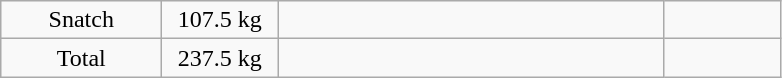<table class = "wikitable" style="text-align:center;">
<tr>
<td width=100>Snatch</td>
<td width=70>107.5 kg</td>
<td width=250 align=left></td>
<td width=70></td>
</tr>
<tr>
<td>Total</td>
<td>237.5 kg</td>
<td align=left></td>
<td></td>
</tr>
</table>
